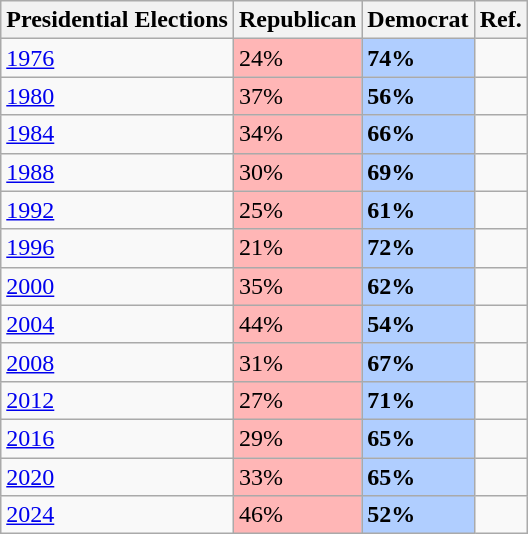<table class="wikitable sortable">
<tr>
<th>Presidential Elections</th>
<th>Republican</th>
<th>Democrat</th>
<th>Ref.</th>
</tr>
<tr>
<td><a href='#'>1976</a></td>
<td style=background:#ffb6b6;">24%</td>
<td style=background:#b0ceff;"><strong>74%</strong></td>
<td></td>
</tr>
<tr>
<td><a href='#'>1980</a></td>
<td style=background:#ffb6b6;">37%</td>
<td style=background:#b0ceff;"><strong>56%</strong></td>
<td></td>
</tr>
<tr>
<td><a href='#'>1984</a></td>
<td style=background:#ffb6b6;">34%</td>
<td style=background:#b0ceff;"><strong>66%</strong></td>
<td></td>
</tr>
<tr>
<td><a href='#'>1988</a></td>
<td style=background:#ffb6b6;">30%</td>
<td style=background:#b0ceff;"><strong>69%</strong></td>
<td></td>
</tr>
<tr>
<td><a href='#'>1992</a></td>
<td style=background:#ffb6b6;">25%</td>
<td style=background:#b0ceff;"><strong>61%</strong></td>
<td></td>
</tr>
<tr>
<td><a href='#'>1996</a></td>
<td style=background:#ffb6b6;">21%</td>
<td style=background:#b0ceff;"><strong>72%</strong></td>
<td></td>
</tr>
<tr>
<td><a href='#'>2000</a></td>
<td style=background:#ffb6b6;">35%</td>
<td style=background:#b0ceff;"><strong>62%</strong></td>
<td></td>
</tr>
<tr>
<td><a href='#'>2004</a></td>
<td style=background:#ffb6b6;">44%</td>
<td style=background:#b0ceff;"><strong>54%</strong></td>
<td></td>
</tr>
<tr>
<td><a href='#'>2008</a></td>
<td style=background:#ffb6b6;">31%</td>
<td style=background:#b0ceff;"><strong>67%</strong></td>
<td></td>
</tr>
<tr>
<td><a href='#'>2012</a></td>
<td style=background:#ffb6b6;">27%</td>
<td style=background:#b0ceff;"><strong>71%</strong></td>
<td></td>
</tr>
<tr>
<td><a href='#'>2016</a></td>
<td style=background:#ffb6b6;">29%</td>
<td style=background:#b0ceff;"><strong>65%</strong></td>
<td></td>
</tr>
<tr>
<td><a href='#'>2020</a></td>
<td style=background:#ffb6b6;">33%</td>
<td style=background:#b0ceff;"><strong>65%</strong></td>
<td></td>
</tr>
<tr>
<td><a href='#'>2024</a></td>
<td style=background:#ffb6b6;">46%</td>
<td style=background:#b0ceff;"><strong>52%</strong></td>
<td></td>
</tr>
</table>
